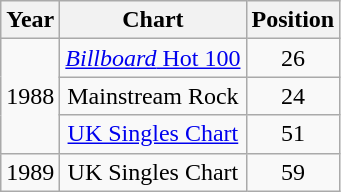<table class="wikitable">
<tr>
<th>Year</th>
<th>Chart</th>
<th>Position</th>
</tr>
<tr>
<td rowspan="3">1988</td>
<td align="center"><a href='#'><em>Billboard</em> Hot 100</a></td>
<td style="text-align:center;">26</td>
</tr>
<tr>
<td align="center">Mainstream Rock</td>
<td style="text-align:center;">24</td>
</tr>
<tr>
<td align="center"><a href='#'>UK Singles Chart</a></td>
<td style="text-align:center;">51</td>
</tr>
<tr>
<td>1989</td>
<td align="center">UK Singles Chart</td>
<td style="text-align:center;">59</td>
</tr>
</table>
